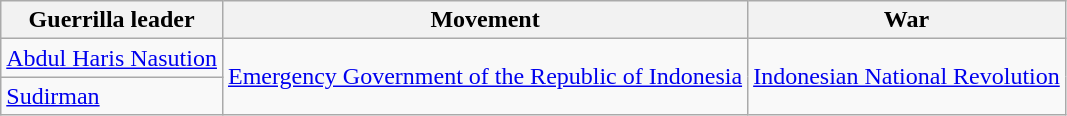<table class="wikitable">
<tr>
<th>Guerrilla leader</th>
<th>Movement</th>
<th>War</th>
</tr>
<tr>
<td><a href='#'>Abdul Haris Nasution</a></td>
<td rowspan="2"><a href='#'>Emergency Government of the Republic of Indonesia</a></td>
<td rowspan="2"><a href='#'>Indonesian National Revolution</a></td>
</tr>
<tr>
<td><a href='#'>Sudirman</a></td>
</tr>
</table>
